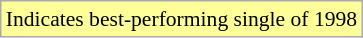<table class="wikitable" style="font-size:90%;">
<tr>
<td style="background-color:#FFFF99"> Indicates best-performing single of 1998</td>
</tr>
</table>
